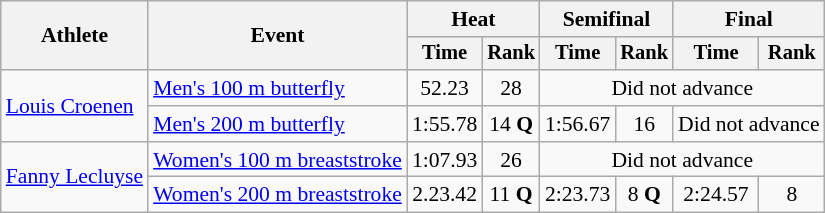<table class=wikitable style="font-size:90%">
<tr>
<th rowspan="2">Athlete</th>
<th rowspan="2">Event</th>
<th colspan="2">Heat</th>
<th colspan="2">Semifinal</th>
<th colspan="2">Final</th>
</tr>
<tr style="font-size:95%">
<th>Time</th>
<th>Rank</th>
<th>Time</th>
<th>Rank</th>
<th>Time</th>
<th>Rank</th>
</tr>
<tr align=center>
<td align=left rowspan=2><a href='#'>Louis Croenen</a></td>
<td align=left><a href='#'>Men's 100 m butterfly</a></td>
<td>52.23</td>
<td>28</td>
<td colspan="4">Did not advance</td>
</tr>
<tr align=center>
<td align=left><a href='#'>Men's 200 m butterfly</a></td>
<td>1:55.78</td>
<td>14 <strong>Q</strong></td>
<td>1:56.67</td>
<td>16</td>
<td colspan="2">Did not advance</td>
</tr>
<tr align=center>
<td align=left rowspan=2><a href='#'>Fanny Lecluyse</a></td>
<td align=left><a href='#'>Women's 100 m breaststroke</a></td>
<td>1:07.93</td>
<td>26</td>
<td colspan="4">Did not advance</td>
</tr>
<tr align=center>
<td align=left><a href='#'>Women's 200 m breaststroke</a></td>
<td>2.23.42</td>
<td>11 <strong>Q</strong></td>
<td>2:23.73</td>
<td>8 <strong>Q</strong></td>
<td>2:24.57</td>
<td>8</td>
</tr>
</table>
